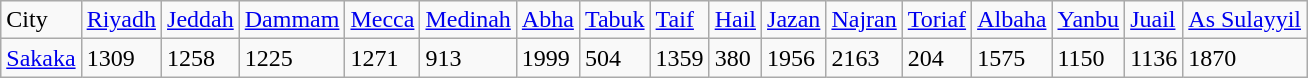<table class="wikitable">
<tr>
<td>City</td>
<td><a href='#'>Riyadh</a></td>
<td><a href='#'>Jeddah</a></td>
<td><a href='#'>Dammam</a></td>
<td><a href='#'>Mecca</a></td>
<td><a href='#'>Medinah</a></td>
<td><a href='#'>Abha</a></td>
<td><a href='#'>Tabuk</a></td>
<td><a href='#'>Taif</a></td>
<td><a href='#'>Hail</a></td>
<td><a href='#'>Jazan</a></td>
<td><a href='#'>Najran</a></td>
<td><a href='#'>Toriaf</a></td>
<td><a href='#'>Albaha</a></td>
<td><a href='#'>Yanbu</a></td>
<td><a href='#'>Juail</a></td>
<td><a href='#'>As Sulayyil</a></td>
</tr>
<tr>
<td><a href='#'>Sakaka</a></td>
<td>1309</td>
<td>1258</td>
<td>1225</td>
<td>1271</td>
<td>913</td>
<td>1999</td>
<td>504</td>
<td>1359</td>
<td>380</td>
<td>1956</td>
<td>2163</td>
<td>204</td>
<td>1575</td>
<td>1150</td>
<td>1136</td>
<td>1870</td>
</tr>
</table>
